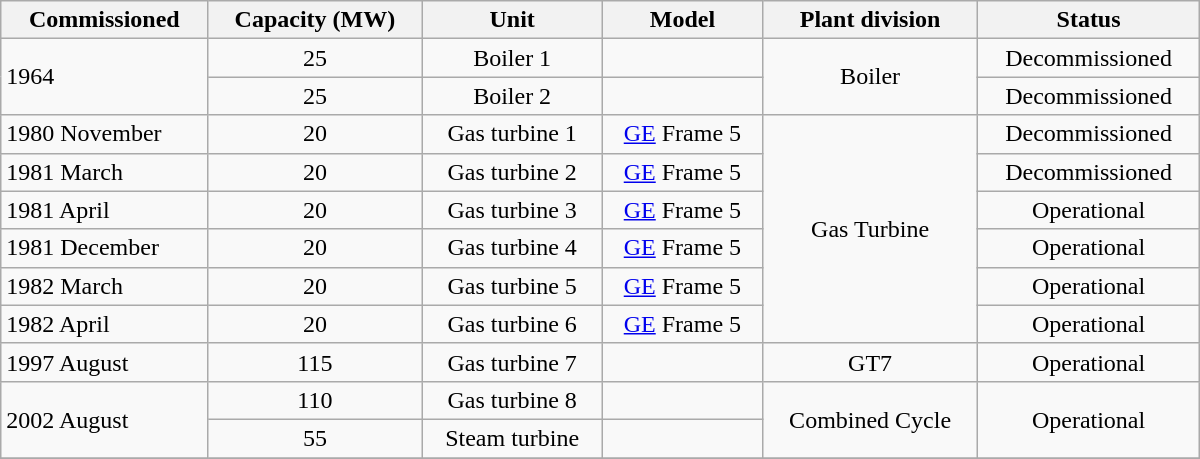<table class="wikitable plainrowheaders" style="text-align:center;" width="800px">
<tr>
<th>Commissioned</th>
<th>Capacity (MW)</th>
<th>Unit</th>
<th>Model</th>
<th>Plant division</th>
<th>Status</th>
</tr>
<tr>
<td rowspan=2 align="left">1964</td>
<td>25</td>
<td>Boiler 1</td>
<td> </td>
<td rowspan=2>Boiler</td>
<td>Decommissioned</td>
</tr>
<tr>
<td>25</td>
<td>Boiler 2</td>
<td> </td>
<td>Decommissioned</td>
</tr>
<tr>
<td align="left">1980 November</td>
<td>20</td>
<td>Gas turbine 1</td>
<td><a href='#'>GE</a> Frame 5</td>
<td rowspan=6>Gas Turbine</td>
<td>Decommissioned</td>
</tr>
<tr>
<td align="left">1981 March</td>
<td>20</td>
<td>Gas turbine 2</td>
<td><a href='#'>GE</a> Frame 5</td>
<td>Decommissioned</td>
</tr>
<tr>
<td align="left">1981 April</td>
<td>20</td>
<td>Gas turbine 3</td>
<td><a href='#'>GE</a> Frame 5</td>
<td>Operational</td>
</tr>
<tr>
<td align="left">1981 December</td>
<td>20</td>
<td>Gas turbine 4</td>
<td><a href='#'>GE</a> Frame 5</td>
<td>Operational</td>
</tr>
<tr>
<td align="left">1982 March</td>
<td>20</td>
<td>Gas turbine 5</td>
<td><a href='#'>GE</a> Frame 5</td>
<td>Operational</td>
</tr>
<tr>
<td align="left">1982 April</td>
<td>20</td>
<td>Gas turbine 6</td>
<td><a href='#'>GE</a> Frame 5</td>
<td>Operational</td>
</tr>
<tr>
<td align="left">1997 August</td>
<td>115</td>
<td>Gas turbine 7</td>
<td> </td>
<td>GT7</td>
<td>Operational</td>
</tr>
<tr>
<td rowspan=2 align="left">2002 August</td>
<td>110</td>
<td>Gas turbine 8</td>
<td> </td>
<td rowspan=2>Combined Cycle</td>
<td rowspan=2>Operational</td>
</tr>
<tr>
<td>55</td>
<td>Steam turbine</td>
<td> </td>
</tr>
<tr>
</tr>
</table>
